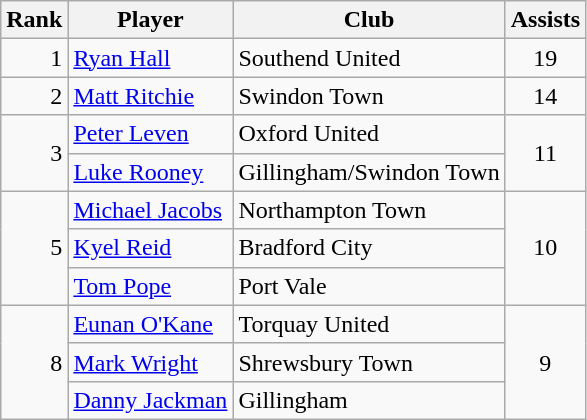<table class="wikitable" style="text-align:right">
<tr>
<th>Rank</th>
<th>Player</th>
<th>Club</th>
<th>Assists</th>
</tr>
<tr>
<td rowspan="1">1</td>
<td align="left"><a href='#'>Ryan Hall</a></td>
<td align="left">Southend United</td>
<td rowspan="1" style="text-align:center;">19</td>
</tr>
<tr>
<td rowspan="1">2</td>
<td align="left"><a href='#'>Matt Ritchie</a></td>
<td align="left">Swindon Town</td>
<td rowspan="1" style="text-align:center;">14</td>
</tr>
<tr>
<td rowspan="2">3</td>
<td align="left"><a href='#'>Peter Leven</a></td>
<td align="left">Oxford United</td>
<td rowspan="2" style="text-align:center;">11</td>
</tr>
<tr>
<td align="left"><a href='#'>Luke Rooney</a></td>
<td align="left">Gillingham/Swindon Town</td>
</tr>
<tr>
<td rowspan="3">5</td>
<td align="left"><a href='#'>Michael Jacobs</a></td>
<td align="left">Northampton Town</td>
<td rowspan="3" style="text-align:center;">10</td>
</tr>
<tr>
<td align="left"><a href='#'>Kyel Reid</a></td>
<td align="left">Bradford City</td>
</tr>
<tr>
<td align="left"><a href='#'>Tom Pope</a></td>
<td align="left">Port Vale</td>
</tr>
<tr>
<td rowspan="3">8</td>
<td align="left"><a href='#'>Eunan O'Kane</a></td>
<td align="left">Torquay United</td>
<td rowspan="3" style="text-align:center;">9</td>
</tr>
<tr>
<td align="left"><a href='#'>Mark Wright</a></td>
<td align="left">Shrewsbury Town</td>
</tr>
<tr>
<td align="left"><a href='#'>Danny Jackman</a></td>
<td align="left">Gillingham</td>
</tr>
</table>
